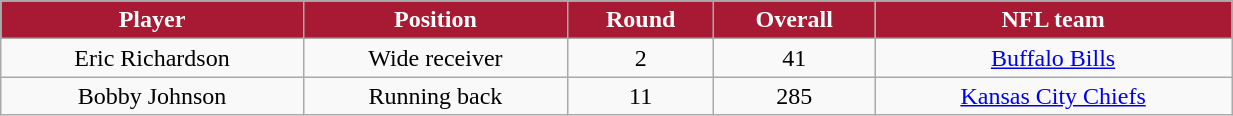<table class="wikitable" width="65%">
<tr align="center" style="background:#A81933;color:#FFFFFF;">
<td><strong>Player</strong></td>
<td><strong>Position</strong></td>
<td><strong>Round</strong></td>
<td><strong>Overall</strong></td>
<td><strong>NFL team</strong></td>
</tr>
<tr align="center" bgcolor="">
<td>Eric Richardson</td>
<td>Wide receiver</td>
<td>2</td>
<td>41</td>
<td><a href='#'>Buffalo Bills</a></td>
</tr>
<tr align="center" bgcolor="">
<td>Bobby Johnson</td>
<td>Running back</td>
<td>11</td>
<td>285</td>
<td><a href='#'>Kansas City Chiefs</a></td>
</tr>
</table>
